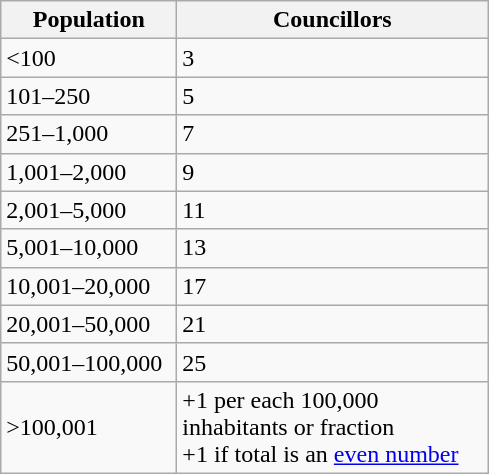<table class="wikitable" style="text-align:left;">
<tr>
<th width="110">Population</th>
<th width="200">Councillors</th>
</tr>
<tr>
<td><100</td>
<td>3</td>
</tr>
<tr>
<td>101–250</td>
<td>5</td>
</tr>
<tr>
<td>251–1,000</td>
<td>7</td>
</tr>
<tr>
<td>1,001–2,000</td>
<td>9</td>
</tr>
<tr>
<td>2,001–5,000</td>
<td>11</td>
</tr>
<tr>
<td>5,001–10,000</td>
<td>13</td>
</tr>
<tr>
<td>10,001–20,000</td>
<td>17</td>
</tr>
<tr>
<td>20,001–50,000</td>
<td>21</td>
</tr>
<tr>
<td>50,001–100,000</td>
<td>25</td>
</tr>
<tr>
<td>>100,001</td>
<td>+1 per each 100,000 inhabitants or fraction<br>+1 if total is an <a href='#'>even number</a></td>
</tr>
</table>
